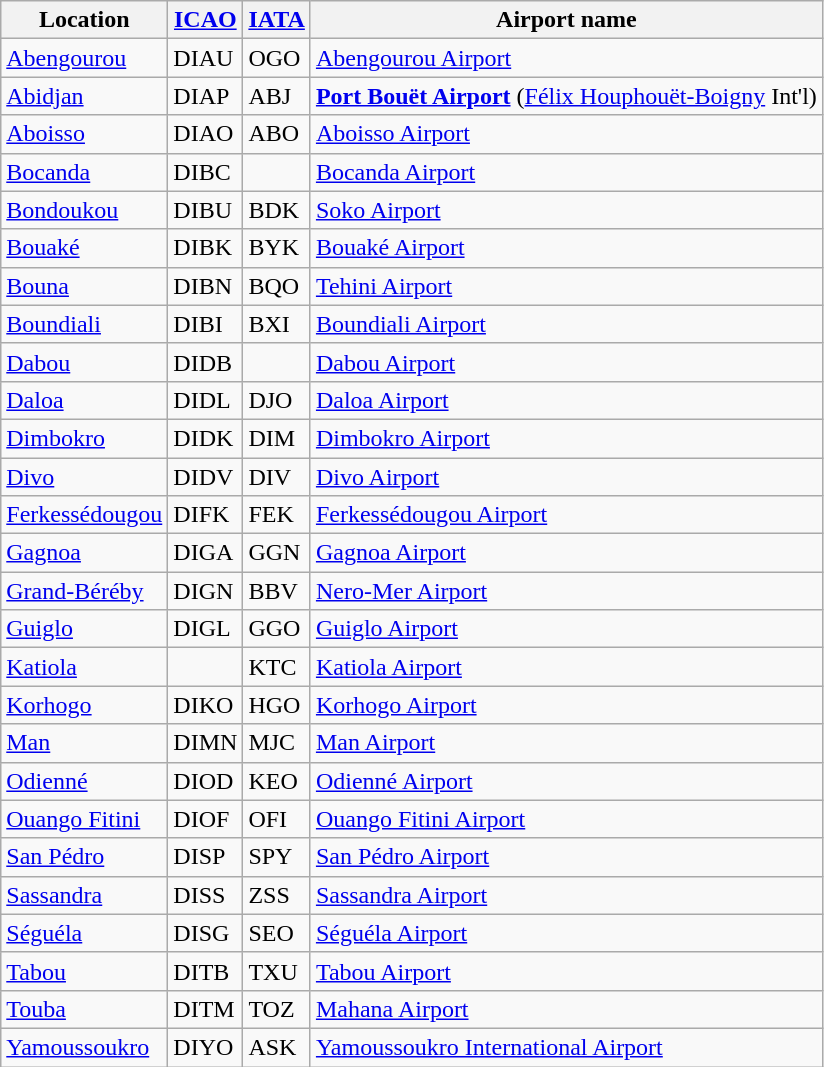<table class="wikitable sortable">
<tr valign=baseline>
<th>Location</th>
<th><a href='#'>ICAO</a></th>
<th><a href='#'>IATA</a></th>
<th>Airport name</th>
</tr>
<tr valign=top>
<td><a href='#'>Abengourou</a></td>
<td>DIAU</td>
<td>OGO</td>
<td><a href='#'>Abengourou Airport</a></td>
</tr>
<tr valign=top>
<td><a href='#'>Abidjan</a></td>
<td>DIAP</td>
<td>ABJ</td>
<td><strong><a href='#'>Port Bouët Airport</a></strong> (<a href='#'>Félix Houphouët-Boigny</a> Int'l)</td>
</tr>
<tr valign=top>
<td><a href='#'>Aboisso</a></td>
<td>DIAO</td>
<td>ABO</td>
<td><a href='#'>Aboisso Airport</a></td>
</tr>
<tr valign=top>
<td><a href='#'>Bocanda</a></td>
<td>DIBC</td>
<td> </td>
<td><a href='#'>Bocanda Airport</a></td>
</tr>
<tr valign=top>
<td><a href='#'>Bondoukou</a></td>
<td>DIBU</td>
<td>BDK</td>
<td><a href='#'>Soko Airport</a></td>
</tr>
<tr valign=top>
<td><a href='#'>Bouaké</a></td>
<td>DIBK</td>
<td>BYK</td>
<td><a href='#'>Bouaké Airport</a></td>
</tr>
<tr valign=top>
<td><a href='#'>Bouna</a></td>
<td>DIBN</td>
<td>BQO</td>
<td><a href='#'>Tehini Airport</a></td>
</tr>
<tr valign=top>
<td><a href='#'>Boundiali</a></td>
<td>DIBI</td>
<td>BXI</td>
<td><a href='#'>Boundiali Airport</a></td>
</tr>
<tr valign=top>
<td><a href='#'>Dabou</a></td>
<td>DIDB</td>
<td> </td>
<td><a href='#'>Dabou Airport</a></td>
</tr>
<tr valign=top>
<td><a href='#'>Daloa</a></td>
<td>DIDL</td>
<td>DJO</td>
<td><a href='#'>Daloa Airport</a></td>
</tr>
<tr valign=top>
<td><a href='#'>Dimbokro</a></td>
<td>DIDK</td>
<td>DIM</td>
<td><a href='#'>Dimbokro Airport</a></td>
</tr>
<tr valign=top>
<td><a href='#'>Divo</a></td>
<td>DIDV</td>
<td>DIV</td>
<td><a href='#'>Divo Airport</a></td>
</tr>
<tr valign=top>
<td><a href='#'>Ferkessédougou</a></td>
<td>DIFK</td>
<td>FEK</td>
<td><a href='#'>Ferkessédougou Airport</a></td>
</tr>
<tr valign=top>
<td><a href='#'>Gagnoa</a></td>
<td>DIGA</td>
<td>GGN</td>
<td><a href='#'>Gagnoa Airport</a></td>
</tr>
<tr valign=top>
<td><a href='#'>Grand-Béréby</a></td>
<td>DIGN</td>
<td>BBV</td>
<td><a href='#'>Nero-Mer Airport</a></td>
</tr>
<tr valign=top>
<td><a href='#'>Guiglo</a></td>
<td>DIGL</td>
<td>GGO</td>
<td><a href='#'>Guiglo Airport</a></td>
</tr>
<tr valign=top>
<td><a href='#'>Katiola</a></td>
<td> </td>
<td>KTC</td>
<td><a href='#'>Katiola Airport</a></td>
</tr>
<tr valign=top>
<td><a href='#'>Korhogo</a></td>
<td>DIKO</td>
<td>HGO</td>
<td><a href='#'>Korhogo Airport</a></td>
</tr>
<tr valign=top>
<td><a href='#'>Man</a></td>
<td>DIMN</td>
<td>MJC</td>
<td><a href='#'>Man Airport</a></td>
</tr>
<tr valign=top>
<td><a href='#'>Odienné</a></td>
<td>DIOD</td>
<td>KEO</td>
<td><a href='#'>Odienné Airport</a></td>
</tr>
<tr valign=top>
<td><a href='#'>Ouango Fitini</a></td>
<td>DIOF</td>
<td>OFI</td>
<td><a href='#'>Ouango Fitini Airport</a></td>
</tr>
<tr valign=top>
<td><a href='#'>San Pédro</a></td>
<td>DISP</td>
<td>SPY</td>
<td><a href='#'>San Pédro Airport</a></td>
</tr>
<tr valign=top>
<td><a href='#'>Sassandra</a></td>
<td>DISS</td>
<td>ZSS</td>
<td><a href='#'>Sassandra Airport</a></td>
</tr>
<tr valign=top>
<td><a href='#'>Séguéla</a></td>
<td>DISG</td>
<td>SEO</td>
<td><a href='#'>Séguéla Airport</a></td>
</tr>
<tr valign=top>
<td><a href='#'>Tabou</a></td>
<td>DITB</td>
<td>TXU</td>
<td><a href='#'>Tabou Airport</a></td>
</tr>
<tr valign=top>
<td><a href='#'>Touba</a></td>
<td>DITM</td>
<td>TOZ</td>
<td><a href='#'>Mahana Airport</a></td>
</tr>
<tr valign=top>
<td><a href='#'>Yamoussoukro</a></td>
<td>DIYO</td>
<td>ASK</td>
<td><a href='#'>Yamoussoukro International Airport</a></td>
</tr>
</table>
